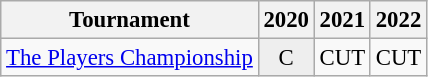<table class="wikitable" style="font-size:95%;text-align:center;">
<tr>
<th>Tournament</th>
<th>2020</th>
<th>2021</th>
<th>2022</th>
</tr>
<tr>
<td align=left><a href='#'>The Players Championship</a></td>
<td style="background:#eeeeee;">C</td>
<td>CUT</td>
<td>CUT</td>
</tr>
</table>
